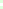<table style="font-size: 85%">
<tr>
<td style="background:#dfd;"></td>
</tr>
<tr>
<td style="background:#dfd;"></td>
</tr>
</table>
